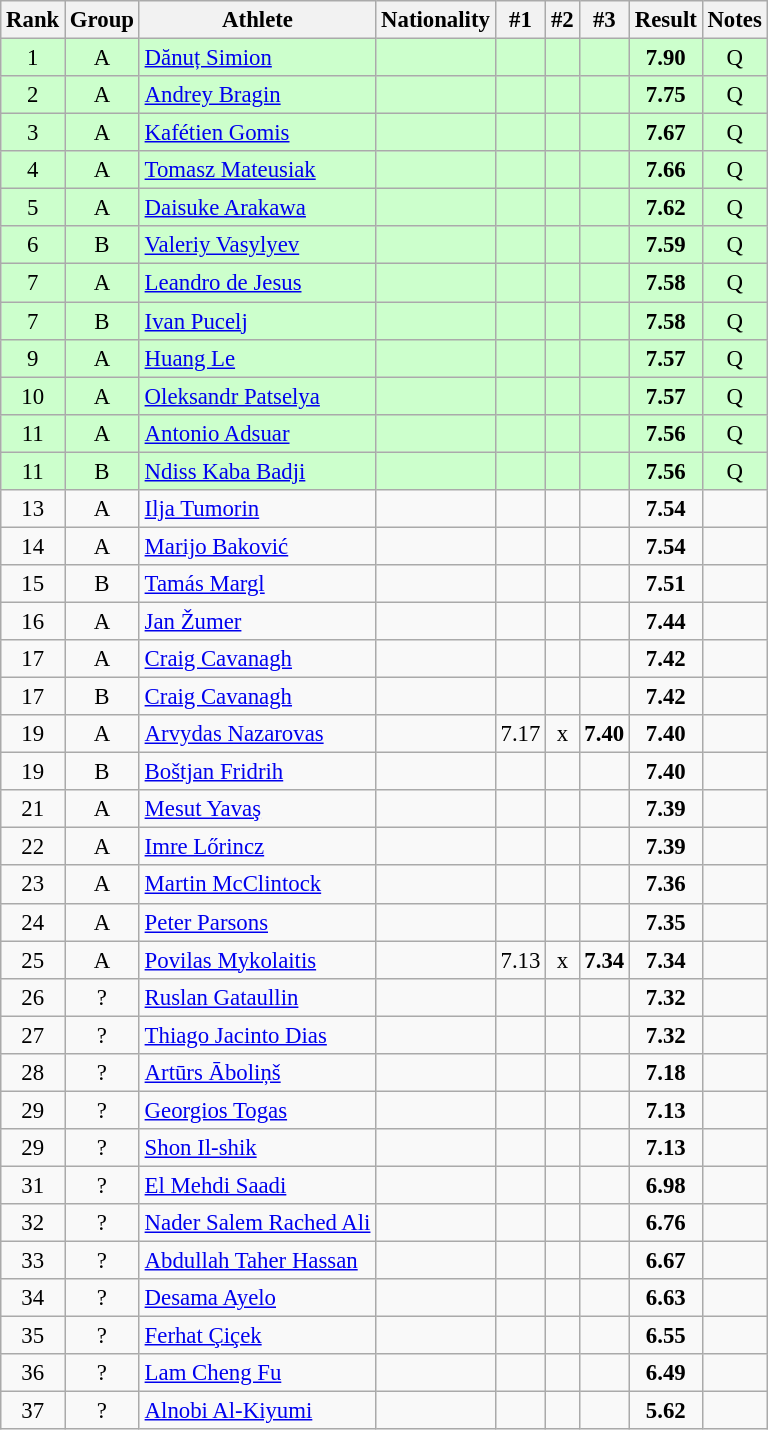<table class="wikitable sortable" style="text-align:center;font-size:95%">
<tr>
<th>Rank</th>
<th>Group</th>
<th>Athlete</th>
<th>Nationality</th>
<th>#1</th>
<th>#2</th>
<th>#3</th>
<th>Result</th>
<th>Notes</th>
</tr>
<tr bgcolor=ccffcc>
<td>1</td>
<td>A</td>
<td align="left"><a href='#'>Dănuț Simion</a></td>
<td align=left></td>
<td></td>
<td></td>
<td></td>
<td><strong>7.90</strong></td>
<td>Q</td>
</tr>
<tr bgcolor=ccffcc>
<td>2</td>
<td>A</td>
<td align="left"><a href='#'>Andrey Bragin</a></td>
<td align=left></td>
<td></td>
<td></td>
<td></td>
<td><strong>7.75</strong></td>
<td>Q</td>
</tr>
<tr bgcolor=ccffcc>
<td>3</td>
<td>A</td>
<td align="left"><a href='#'>Kafétien Gomis</a></td>
<td align=left></td>
<td></td>
<td></td>
<td></td>
<td><strong>7.67</strong></td>
<td>Q</td>
</tr>
<tr bgcolor=ccffcc>
<td>4</td>
<td>A</td>
<td align="left"><a href='#'>Tomasz Mateusiak</a></td>
<td align=left></td>
<td></td>
<td></td>
<td></td>
<td><strong>7.66</strong></td>
<td>Q</td>
</tr>
<tr bgcolor=ccffcc>
<td>5</td>
<td>A</td>
<td align="left"><a href='#'>Daisuke Arakawa</a></td>
<td align=left></td>
<td></td>
<td></td>
<td></td>
<td><strong>7.62</strong></td>
<td>Q</td>
</tr>
<tr bgcolor=ccffcc>
<td>6</td>
<td>B</td>
<td align="left"><a href='#'>Valeriy Vasylyev</a></td>
<td align=left></td>
<td></td>
<td></td>
<td></td>
<td><strong>7.59</strong></td>
<td>Q</td>
</tr>
<tr bgcolor=ccffcc>
<td>7</td>
<td>A</td>
<td align="left"><a href='#'>Leandro de Jesus</a></td>
<td align=left></td>
<td></td>
<td></td>
<td></td>
<td><strong>7.58</strong></td>
<td>Q</td>
</tr>
<tr bgcolor=ccffcc>
<td>7</td>
<td>B</td>
<td align="left"><a href='#'>Ivan Pucelj</a></td>
<td align=left></td>
<td></td>
<td></td>
<td></td>
<td><strong>7.58</strong></td>
<td>Q</td>
</tr>
<tr bgcolor=ccffcc>
<td>9</td>
<td>A</td>
<td align="left"><a href='#'>Huang Le</a></td>
<td align=left></td>
<td></td>
<td></td>
<td></td>
<td><strong>7.57</strong></td>
<td>Q</td>
</tr>
<tr bgcolor=ccffcc>
<td>10</td>
<td>A</td>
<td align="left"><a href='#'>Oleksandr Patselya</a></td>
<td align=left></td>
<td></td>
<td></td>
<td></td>
<td><strong>7.57</strong></td>
<td>Q</td>
</tr>
<tr bgcolor=ccffcc>
<td>11</td>
<td>A</td>
<td align="left"><a href='#'>Antonio Adsuar</a></td>
<td align=left></td>
<td></td>
<td></td>
<td></td>
<td><strong>7.56</strong></td>
<td>Q</td>
</tr>
<tr bgcolor=ccffcc>
<td>11</td>
<td>B</td>
<td align="left"><a href='#'>Ndiss Kaba Badji</a></td>
<td align=left></td>
<td></td>
<td></td>
<td></td>
<td><strong>7.56</strong></td>
<td>Q</td>
</tr>
<tr>
<td>13</td>
<td>A</td>
<td align="left"><a href='#'>Ilja Tumorin</a></td>
<td align=left></td>
<td></td>
<td></td>
<td></td>
<td><strong>7.54</strong></td>
<td></td>
</tr>
<tr>
<td>14</td>
<td>A</td>
<td align="left"><a href='#'>Marijo Baković</a></td>
<td align=left></td>
<td></td>
<td></td>
<td></td>
<td><strong>7.54</strong></td>
<td></td>
</tr>
<tr>
<td>15</td>
<td>B</td>
<td align="left"><a href='#'>Tamás Margl</a></td>
<td align=left></td>
<td></td>
<td></td>
<td></td>
<td><strong>7.51</strong></td>
<td></td>
</tr>
<tr>
<td>16</td>
<td>A</td>
<td align="left"><a href='#'>Jan Žumer</a></td>
<td align=left></td>
<td></td>
<td></td>
<td></td>
<td><strong>7.44</strong></td>
<td></td>
</tr>
<tr>
<td>17</td>
<td>A</td>
<td align="left"><a href='#'>Craig Cavanagh</a></td>
<td align=left></td>
<td></td>
<td></td>
<td></td>
<td><strong>7.42</strong></td>
<td></td>
</tr>
<tr>
<td>17</td>
<td>B</td>
<td align="left"><a href='#'>Craig Cavanagh</a></td>
<td align=left></td>
<td></td>
<td></td>
<td></td>
<td><strong>7.42</strong></td>
<td></td>
</tr>
<tr>
<td>19</td>
<td>A</td>
<td align="left"><a href='#'>Arvydas Nazarovas</a></td>
<td align=left></td>
<td>7.17</td>
<td>x</td>
<td><strong>7.40</strong></td>
<td><strong>7.40</strong></td>
<td></td>
</tr>
<tr>
<td>19</td>
<td>B</td>
<td align="left"><a href='#'>Boštjan Fridrih</a></td>
<td align=left></td>
<td></td>
<td></td>
<td></td>
<td><strong>7.40</strong></td>
<td></td>
</tr>
<tr>
<td>21</td>
<td>A</td>
<td align="left"><a href='#'>Mesut Yavaş</a></td>
<td align=left></td>
<td></td>
<td></td>
<td></td>
<td><strong>7.39</strong></td>
<td></td>
</tr>
<tr>
<td>22</td>
<td>A</td>
<td align="left"><a href='#'>Imre Lőrincz</a></td>
<td align=left></td>
<td></td>
<td></td>
<td></td>
<td><strong>7.39</strong></td>
<td></td>
</tr>
<tr>
<td>23</td>
<td>A</td>
<td align="left"><a href='#'>Martin McClintock</a></td>
<td align=left></td>
<td></td>
<td></td>
<td></td>
<td><strong>7.36</strong></td>
<td></td>
</tr>
<tr>
<td>24</td>
<td>A</td>
<td align="left"><a href='#'>Peter Parsons</a></td>
<td align=left></td>
<td></td>
<td></td>
<td></td>
<td><strong>7.35</strong></td>
<td></td>
</tr>
<tr>
<td>25</td>
<td>A</td>
<td align="left"><a href='#'>Povilas Mykolaitis</a></td>
<td align=left></td>
<td>7.13</td>
<td>x</td>
<td><strong>7.34</strong></td>
<td><strong>7.34</strong></td>
<td></td>
</tr>
<tr>
<td>26</td>
<td>?</td>
<td align="left"><a href='#'>Ruslan Gataullin</a></td>
<td align=left></td>
<td></td>
<td></td>
<td></td>
<td><strong>7.32</strong></td>
<td></td>
</tr>
<tr>
<td>27</td>
<td>?</td>
<td align="left"><a href='#'>Thiago Jacinto Dias</a></td>
<td align=left></td>
<td></td>
<td></td>
<td></td>
<td><strong>7.32</strong></td>
<td></td>
</tr>
<tr>
<td>28</td>
<td>?</td>
<td align="left"><a href='#'>Artūrs Āboliņš</a></td>
<td align=left></td>
<td></td>
<td></td>
<td></td>
<td><strong>7.18</strong></td>
<td></td>
</tr>
<tr>
<td>29</td>
<td>?</td>
<td align="left"><a href='#'>Georgios Togas</a></td>
<td align=left></td>
<td></td>
<td></td>
<td></td>
<td><strong>7.13</strong></td>
<td></td>
</tr>
<tr>
<td>29</td>
<td>?</td>
<td align="left"><a href='#'>Shon Il-shik</a></td>
<td align=left></td>
<td></td>
<td></td>
<td></td>
<td><strong>7.13</strong></td>
<td></td>
</tr>
<tr>
<td>31</td>
<td>?</td>
<td align="left"><a href='#'>El Mehdi Saadi</a></td>
<td align=left></td>
<td></td>
<td></td>
<td></td>
<td><strong>6.98</strong></td>
<td></td>
</tr>
<tr>
<td>32</td>
<td>?</td>
<td align="left"><a href='#'>Nader Salem Rached Ali</a></td>
<td align=left></td>
<td></td>
<td></td>
<td></td>
<td><strong>6.76</strong></td>
<td></td>
</tr>
<tr>
<td>33</td>
<td>?</td>
<td align="left"><a href='#'>Abdullah Taher Hassan</a></td>
<td align=left></td>
<td></td>
<td></td>
<td></td>
<td><strong>6.67</strong></td>
<td></td>
</tr>
<tr>
<td>34</td>
<td>?</td>
<td align="left"><a href='#'>Desama Ayelo</a></td>
<td align=left></td>
<td></td>
<td></td>
<td></td>
<td><strong>6.63</strong></td>
<td></td>
</tr>
<tr>
<td>35</td>
<td>?</td>
<td align="left"><a href='#'>Ferhat Çiçek</a></td>
<td align=left></td>
<td></td>
<td></td>
<td></td>
<td><strong>6.55</strong></td>
<td></td>
</tr>
<tr>
<td>36</td>
<td>?</td>
<td align="left"><a href='#'>Lam Cheng Fu</a></td>
<td align=left></td>
<td></td>
<td></td>
<td></td>
<td><strong>6.49</strong></td>
<td></td>
</tr>
<tr>
<td>37</td>
<td>?</td>
<td align="left"><a href='#'>Alnobi Al-Kiyumi</a></td>
<td align=left></td>
<td></td>
<td></td>
<td></td>
<td><strong>5.62</strong></td>
<td></td>
</tr>
</table>
